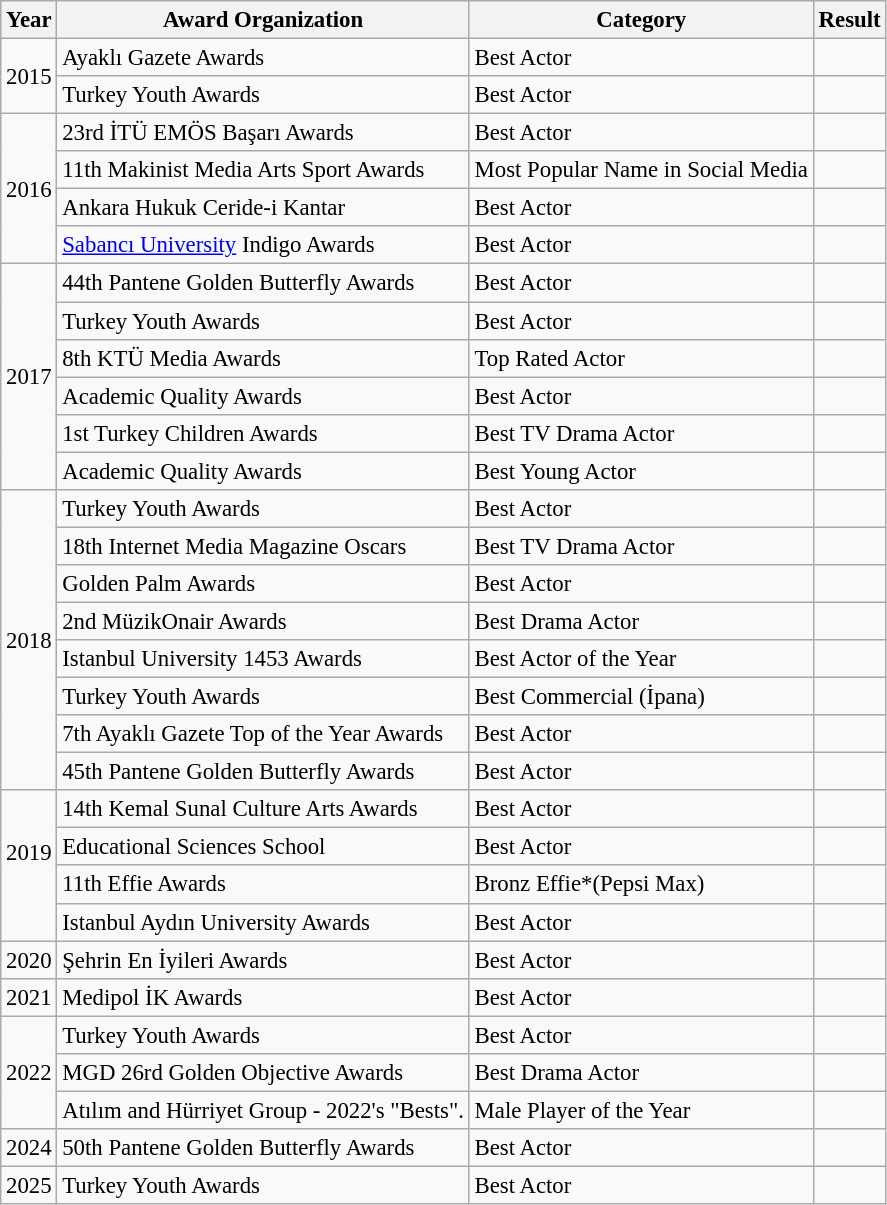<table class="wikitable" style="font-size: 95%;">
<tr>
<th>Year</th>
<th>Award Organization</th>
<th>Category</th>
<th>Result</th>
</tr>
<tr>
<td rowspan=2>2015</td>
<td>Ayaklı Gazete Awards</td>
<td>Best Actor</td>
<td></td>
</tr>
<tr>
<td>Turkey Youth Awards</td>
<td>Best Actor</td>
<td></td>
</tr>
<tr>
<td rowspan="4">2016</td>
<td>23rd İTÜ EMÖS Başarı Awards</td>
<td>Best Actor</td>
<td></td>
</tr>
<tr>
<td>11th Makinist Media Arts Sport Awards</td>
<td>Most Popular Name in Social Media</td>
<td></td>
</tr>
<tr>
<td>Ankara Hukuk Ceride-i Kantar</td>
<td>Best Actor</td>
<td></td>
</tr>
<tr>
<td><a href='#'>Sabancı University</a> Indigo Awards</td>
<td>Best Actor</td>
<td></td>
</tr>
<tr>
<td rowspan="6">2017</td>
<td>44th Pantene Golden Butterfly Awards</td>
<td>Best Actor</td>
<td></td>
</tr>
<tr>
<td>Turkey Youth Awards</td>
<td>Best Actor</td>
<td></td>
</tr>
<tr>
<td>8th KTÜ Media Awards</td>
<td>Top Rated Actor</td>
<td></td>
</tr>
<tr>
<td>Academic Quality Awards</td>
<td>Best Actor</td>
<td></td>
</tr>
<tr>
<td>1st Turkey Children Awards</td>
<td>Best TV Drama Actor</td>
<td></td>
</tr>
<tr>
<td>Academic Quality Awards</td>
<td>Best Young Actor</td>
<td></td>
</tr>
<tr>
<td rowspan="8">2018</td>
<td>Turkey Youth Awards</td>
<td>Best Actor</td>
<td></td>
</tr>
<tr>
<td>18th Internet Media Magazine Oscars</td>
<td>Best TV Drama Actor</td>
<td></td>
</tr>
<tr>
<td>Golden Palm Awards</td>
<td>Best Actor</td>
<td></td>
</tr>
<tr>
<td>2nd MüzikOnair Awards</td>
<td>Best Drama Actor</td>
<td></td>
</tr>
<tr>
<td>Istanbul University 1453 Awards</td>
<td>Best Actor of the Year</td>
<td></td>
</tr>
<tr>
<td>Turkey Youth Awards</td>
<td>Best Commercial (İpana)</td>
<td></td>
</tr>
<tr>
<td>7th Ayaklı Gazete Top of the Year Awards</td>
<td>Best Actor</td>
<td></td>
</tr>
<tr>
<td>45th Pantene Golden Butterfly Awards</td>
<td>Best Actor</td>
<td></td>
</tr>
<tr>
<td rowspan="4">2019<br><br></td>
<td>14th Kemal Sunal Culture Arts Awards</td>
<td>Best Actor</td>
<td></td>
</tr>
<tr>
<td>Educational Sciences School</td>
<td>Best Actor</td>
<td></td>
</tr>
<tr>
<td>11th Effie Awards</td>
<td>Bronz Effie*(Pepsi Max)</td>
<td></td>
</tr>
<tr>
<td>Istanbul Aydın University Awards</td>
<td>Best Actor</td>
<td></td>
</tr>
<tr>
<td>2020</td>
<td>Şehrin En İyileri Awards</td>
<td>Best Actor</td>
<td></td>
</tr>
<tr>
<td>2021</td>
<td>Medipol İK Awards</td>
<td>Best Actor</td>
<td></td>
</tr>
<tr>
<td rowspan="3">2022</td>
<td>Turkey Youth Awards</td>
<td>Best Actor</td>
<td></td>
</tr>
<tr>
<td>MGD 26rd Golden Objective Awards</td>
<td>Best Drama Actor</td>
<td></td>
</tr>
<tr>
<td>Atılım and Hürriyet Group - 2022's "Bests".</td>
<td>Male Player of the Year</td>
<td></td>
</tr>
<tr>
<td>2024</td>
<td>50th Pantene Golden Butterfly Awards</td>
<td>Best Actor</td>
<td></td>
</tr>
<tr>
<td>2025</td>
<td>Turkey Youth Awards</td>
<td>Best Actor</td>
<td></td>
</tr>
</table>
